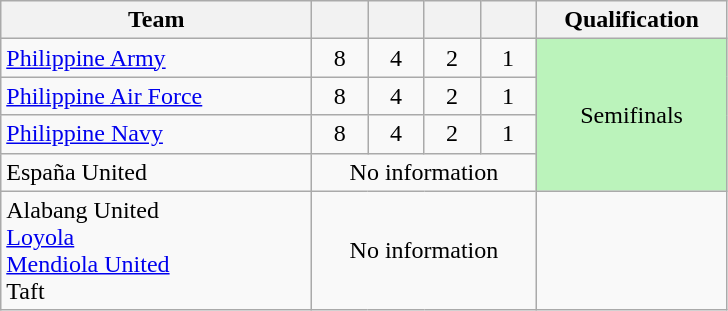<table class="wikitable" style="text-align:center">
<tr>
<th width=200px>Team</th>
<th width=30px></th>
<th width=30px></th>
<th width=30px></th>
<th width=30px></th>
<th width=120px>Qualification</th>
</tr>
<tr>
<td align=left><a href='#'>Philippine Army</a></td>
<td>8</td>
<td>4</td>
<td>2</td>
<td>1</td>
<td style="background:#BBF3BB;" rowspan=4>Semifinals</td>
</tr>
<tr>
<td align=left><a href='#'>Philippine Air Force</a></td>
<td>8</td>
<td>4</td>
<td>2</td>
<td>1</td>
</tr>
<tr>
<td align=left><a href='#'>Philippine Navy</a></td>
<td>8</td>
<td>4</td>
<td>2</td>
<td>1</td>
</tr>
<tr>
<td align=left>España United</td>
<td colspan=4><span>No information</span></td>
</tr>
<tr>
<td align=left>Alabang United<br><a href='#'>Loyola</a><br><a href='#'>Mendiola United</a><br>Taft</td>
<td colspan=4><span>No information</span></td>
</tr>
</table>
